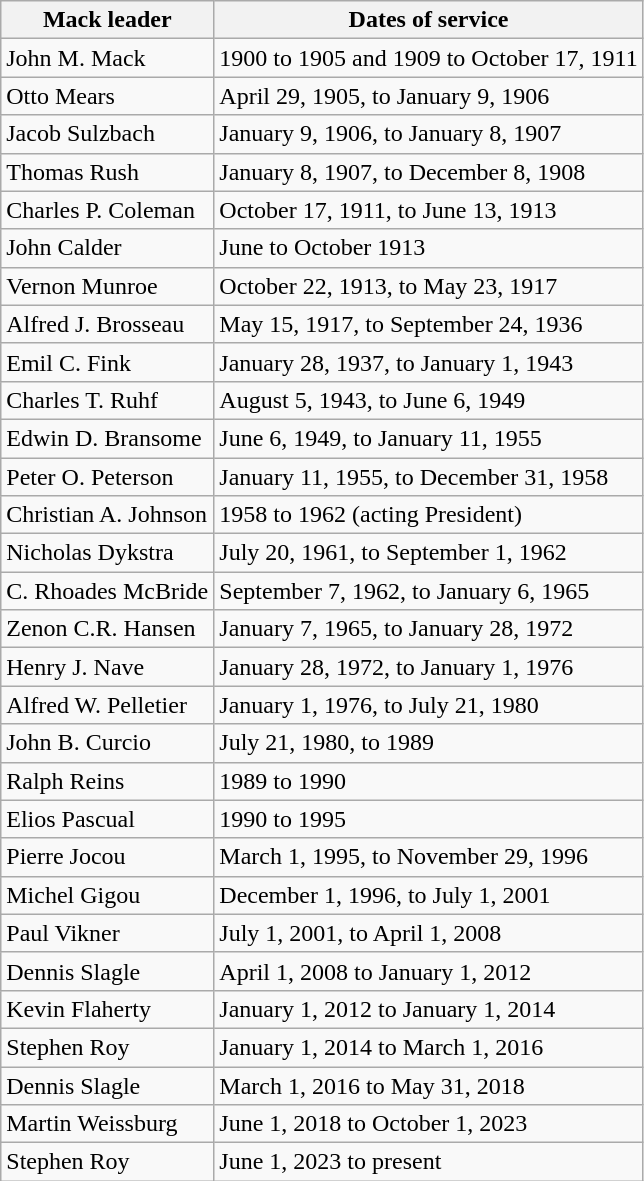<table class="wikitable">
<tr>
<th>Mack leader</th>
<th>Dates of service</th>
</tr>
<tr>
<td>John M. Mack</td>
<td>1900 to 1905 and 1909 to October 17, 1911</td>
</tr>
<tr>
<td>Otto Mears</td>
<td>April 29, 1905, to January 9, 1906</td>
</tr>
<tr>
<td>Jacob Sulzbach</td>
<td>January 9, 1906, to January 8, 1907</td>
</tr>
<tr>
<td>Thomas Rush</td>
<td>January 8, 1907, to December 8, 1908</td>
</tr>
<tr>
<td>Charles P. Coleman</td>
<td>October 17, 1911, to June 13, 1913</td>
</tr>
<tr>
<td>John Calder</td>
<td>June to October 1913</td>
</tr>
<tr>
<td>Vernon Munroe</td>
<td>October 22, 1913, to May 23, 1917</td>
</tr>
<tr>
<td>Alfred J. Brosseau</td>
<td>May 15, 1917, to September 24, 1936</td>
</tr>
<tr>
<td>Emil C. Fink</td>
<td>January 28, 1937, to January 1, 1943</td>
</tr>
<tr>
<td>Charles T. Ruhf</td>
<td>August 5, 1943, to June 6, 1949</td>
</tr>
<tr>
<td>Edwin D. Bransome</td>
<td>June 6, 1949, to January 11, 1955</td>
</tr>
<tr>
<td>Peter O. Peterson</td>
<td>January 11, 1955, to December 31, 1958</td>
</tr>
<tr>
<td>Christian A. Johnson</td>
<td>1958 to 1962 (acting President)</td>
</tr>
<tr>
<td>Nicholas Dykstra</td>
<td>July 20, 1961, to September 1, 1962</td>
</tr>
<tr>
<td>C. Rhoades McBride</td>
<td>September 7, 1962, to January 6, 1965</td>
</tr>
<tr>
<td>Zenon C.R. Hansen</td>
<td>January 7, 1965, to January 28, 1972</td>
</tr>
<tr>
<td>Henry J. Nave</td>
<td>January 28, 1972, to January 1, 1976</td>
</tr>
<tr>
<td>Alfred W. Pelletier</td>
<td>January 1, 1976, to July 21, 1980</td>
</tr>
<tr>
<td>John B. Curcio</td>
<td>July 21, 1980, to 1989</td>
</tr>
<tr>
<td>Ralph Reins</td>
<td>1989 to 1990</td>
</tr>
<tr>
<td>Elios Pascual</td>
<td>1990 to 1995</td>
</tr>
<tr>
<td>Pierre Jocou</td>
<td>March 1, 1995, to November 29, 1996</td>
</tr>
<tr>
<td>Michel Gigou</td>
<td>December 1, 1996, to July 1, 2001</td>
</tr>
<tr>
<td>Paul Vikner</td>
<td>July 1, 2001, to April 1, 2008</td>
</tr>
<tr>
<td>Dennis Slagle</td>
<td>April 1, 2008 to January 1, 2012</td>
</tr>
<tr>
<td>Kevin Flaherty</td>
<td>January 1, 2012 to January 1, 2014</td>
</tr>
<tr>
<td>Stephen Roy</td>
<td>January 1, 2014 to March 1, 2016</td>
</tr>
<tr>
<td>Dennis Slagle</td>
<td>March 1, 2016 to May 31, 2018</td>
</tr>
<tr>
<td>Martin Weissburg</td>
<td>June 1, 2018 to October 1, 2023</td>
</tr>
<tr>
<td>Stephen Roy</td>
<td>June 1, 2023 to present</td>
</tr>
</table>
